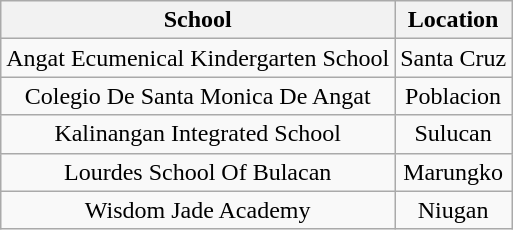<table class="wikitable" style="text-align:center;">
<tr>
<th>School</th>
<th>Location</th>
</tr>
<tr>
<td>Angat Ecumenical Kindergarten School</td>
<td>Santa Cruz</td>
</tr>
<tr>
<td>Colegio De Santa Monica De Angat</td>
<td>Poblacion</td>
</tr>
<tr>
<td>Kalinangan Integrated School</td>
<td>Sulucan</td>
</tr>
<tr>
<td>Lourdes School Of Bulacan</td>
<td>Marungko</td>
</tr>
<tr>
<td>Wisdom Jade Academy</td>
<td>Niugan</td>
</tr>
</table>
